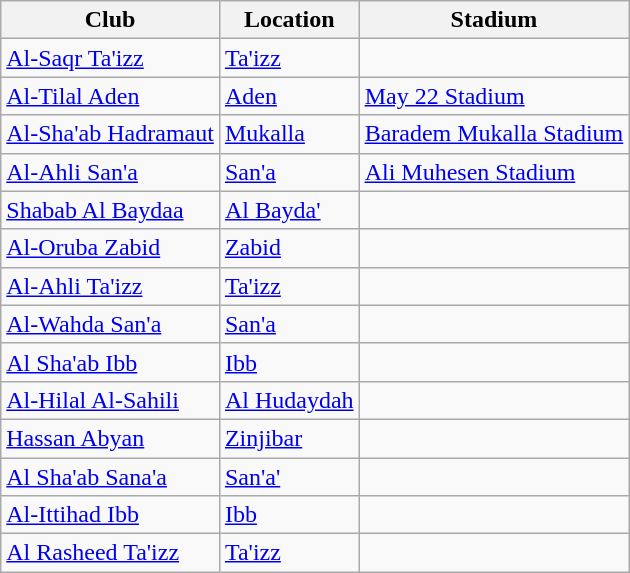<table class="wikitable sortable">
<tr>
<th>Club</th>
<th>Location</th>
<th>Stadium</th>
</tr>
<tr>
<td><a href='#'>Al-Saqr Ta'izz</a></td>
<td><a href='#'>Ta'izz</a></td>
<td></td>
</tr>
<tr>
<td><a href='#'>Al-Tilal Aden</a></td>
<td><a href='#'>Aden</a></td>
<td><a href='#'>May 22 Stadium</a></td>
</tr>
<tr>
<td><a href='#'>Al-Sha'ab Hadramaut</a></td>
<td><a href='#'>Mukalla</a></td>
<td><a href='#'>Baradem Mukalla Stadium</a></td>
</tr>
<tr>
<td><a href='#'>Al-Ahli San'a</a></td>
<td><a href='#'>San'a</a></td>
<td><a href='#'>Ali Muhesen Stadium</a></td>
</tr>
<tr>
<td><a href='#'>Shabab Al Baydaa</a></td>
<td><a href='#'>Al Bayda'</a></td>
<td></td>
</tr>
<tr>
<td><a href='#'>Al-Oruba Zabid</a></td>
<td><a href='#'>Zabid</a></td>
<td></td>
</tr>
<tr>
<td><a href='#'>Al-Ahli Ta'izz</a></td>
<td><a href='#'>Ta'izz</a></td>
<td></td>
</tr>
<tr>
<td><a href='#'>Al-Wahda San'a</a></td>
<td><a href='#'>San'a</a></td>
<td></td>
</tr>
<tr>
<td><a href='#'>Al Sha'ab Ibb</a></td>
<td><a href='#'>Ibb</a></td>
<td></td>
</tr>
<tr>
<td><a href='#'>Al-Hilal Al-Sahili</a></td>
<td><a href='#'>Al Hudaydah</a></td>
<td></td>
</tr>
<tr>
<td><a href='#'>Hassan Abyan</a></td>
<td><a href='#'>Zinjibar</a></td>
<td></td>
</tr>
<tr>
<td><a href='#'>Al Sha'ab Sana'a</a></td>
<td><a href='#'>San'a'</a></td>
<td></td>
</tr>
<tr>
<td><a href='#'>Al-Ittihad Ibb</a></td>
<td><a href='#'>Ibb</a></td>
<td></td>
</tr>
<tr>
<td><a href='#'>Al Rasheed Ta'izz</a></td>
<td><a href='#'>Ta'izz</a></td>
<td></td>
</tr>
</table>
